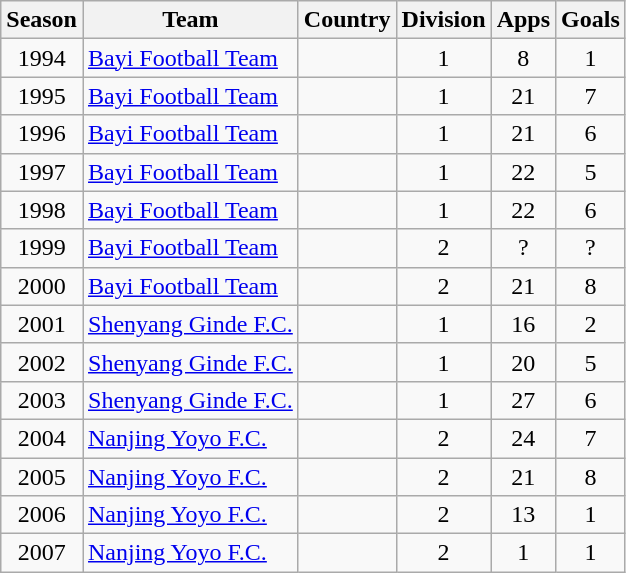<table class="wikitable" style="text-align: center;">
<tr>
<th>Season</th>
<th>Team</th>
<th>Country</th>
<th>Division</th>
<th>Apps</th>
<th>Goals</th>
</tr>
<tr>
<td>1994</td>
<td align="left"><a href='#'>Bayi Football Team</a></td>
<td align="left"></td>
<td>1</td>
<td>8</td>
<td>1</td>
</tr>
<tr>
<td>1995</td>
<td align="left"><a href='#'>Bayi Football Team</a></td>
<td align="left"></td>
<td>1</td>
<td>21</td>
<td>7</td>
</tr>
<tr>
<td>1996</td>
<td align="left"><a href='#'>Bayi Football Team</a></td>
<td align="left"></td>
<td>1</td>
<td>21</td>
<td>6</td>
</tr>
<tr>
<td>1997</td>
<td align="left"><a href='#'>Bayi Football Team</a></td>
<td align="left"></td>
<td>1</td>
<td>22</td>
<td>5</td>
</tr>
<tr>
<td>1998</td>
<td align="left"><a href='#'>Bayi Football Team</a></td>
<td align="left"></td>
<td>1</td>
<td>22</td>
<td>6</td>
</tr>
<tr>
<td>1999</td>
<td align="left"><a href='#'>Bayi Football Team</a></td>
<td align="left"></td>
<td>2</td>
<td>?</td>
<td>?</td>
</tr>
<tr>
<td>2000</td>
<td align="left"><a href='#'>Bayi Football Team</a></td>
<td align="left"></td>
<td>2</td>
<td>21</td>
<td>8</td>
</tr>
<tr>
<td>2001</td>
<td align="left"><a href='#'>Shenyang Ginde F.C.</a></td>
<td align="left"></td>
<td>1</td>
<td>16</td>
<td>2</td>
</tr>
<tr>
<td>2002</td>
<td align="left"><a href='#'>Shenyang Ginde F.C.</a></td>
<td align="left"></td>
<td>1</td>
<td>20</td>
<td>5</td>
</tr>
<tr>
<td>2003</td>
<td align="left"><a href='#'>Shenyang Ginde F.C.</a></td>
<td align="left"></td>
<td>1</td>
<td>27</td>
<td>6</td>
</tr>
<tr>
<td>2004</td>
<td align="left"><a href='#'>Nanjing Yoyo F.C.</a></td>
<td align="left"></td>
<td>2</td>
<td>24</td>
<td>7</td>
</tr>
<tr>
<td>2005</td>
<td align="left"><a href='#'>Nanjing Yoyo F.C.</a></td>
<td align="left"></td>
<td>2</td>
<td>21</td>
<td>8</td>
</tr>
<tr>
<td>2006</td>
<td align="left"><a href='#'>Nanjing Yoyo F.C.</a></td>
<td align="left"></td>
<td>2</td>
<td>13</td>
<td>1</td>
</tr>
<tr>
<td>2007</td>
<td align="left"><a href='#'>Nanjing Yoyo F.C.</a></td>
<td align="left"></td>
<td>2</td>
<td>1</td>
<td>1</td>
</tr>
</table>
